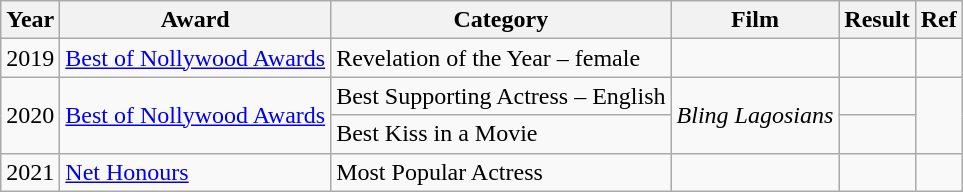<table class="wikitable">
<tr>
<th>Year</th>
<th>Award</th>
<th>Category</th>
<th>Film</th>
<th>Result</th>
<th>Ref</th>
</tr>
<tr>
<td>2019</td>
<td><a href='#'>Best of Nollywood Awards</a></td>
<td>Revelation of the Year – female</td>
<td></td>
<td></td>
<td></td>
</tr>
<tr>
<td rowspan="2">2020</td>
<td rowspan="2"><a href='#'>Best of Nollywood Awards</a></td>
<td>Best Supporting Actress – English</td>
<td rowspan="2"><em>Bling Lagosians</em></td>
<td></td>
<td rowspan="2"></td>
</tr>
<tr>
<td>Best Kiss in a Movie</td>
<td></td>
</tr>
<tr>
<td>2021</td>
<td><a href='#'>Net Honours</a></td>
<td>Most Popular Actress</td>
<td></td>
<td></td>
<td></td>
</tr>
</table>
